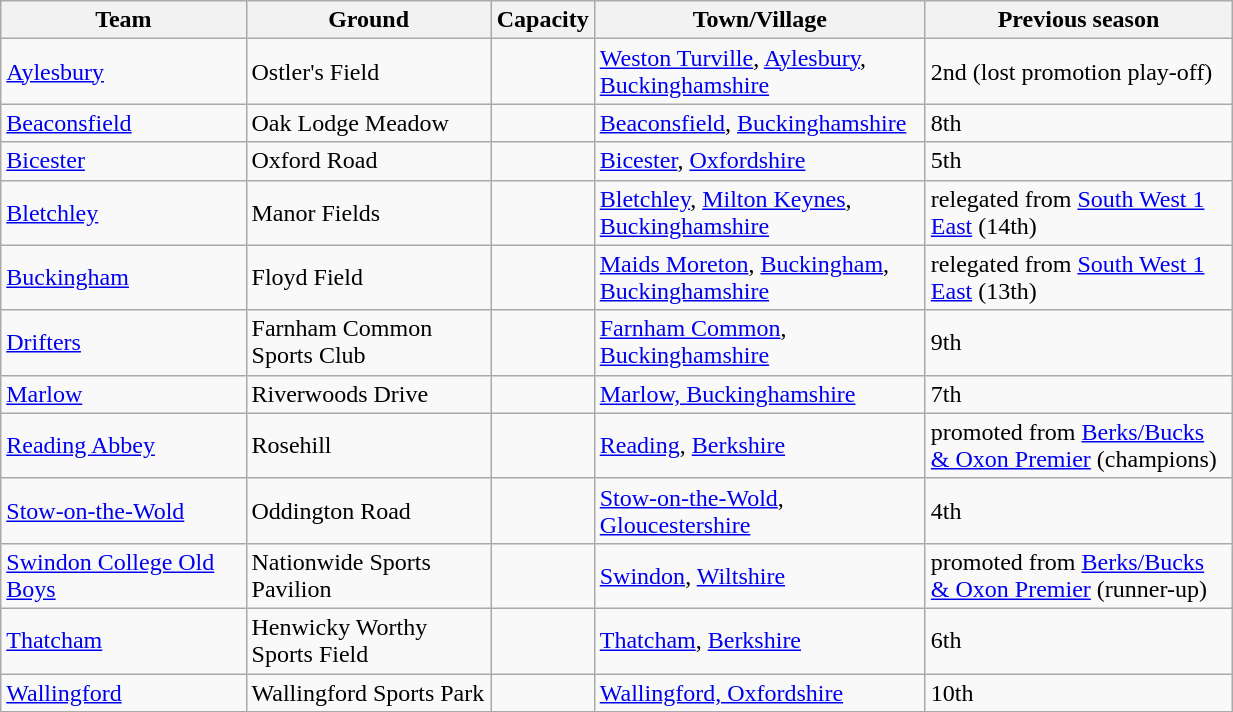<table class="wikitable sortable" width=65%>
<tr>
<th width=20%>Team</th>
<th width=20%>Ground</th>
<th width=8%>Capacity</th>
<th width=27%>Town/Village</th>
<th width=25%>Previous season</th>
</tr>
<tr>
<td><a href='#'>Aylesbury</a></td>
<td>Ostler's Field</td>
<td></td>
<td><a href='#'>Weston Turville</a>, <a href='#'>Aylesbury</a>, <a href='#'>Buckinghamshire</a></td>
<td>2nd (lost promotion play-off)</td>
</tr>
<tr>
<td><a href='#'>Beaconsfield</a></td>
<td>Oak Lodge Meadow</td>
<td></td>
<td><a href='#'>Beaconsfield</a>, <a href='#'>Buckinghamshire</a></td>
<td>8th</td>
</tr>
<tr>
<td><a href='#'>Bicester</a></td>
<td>Oxford Road</td>
<td></td>
<td><a href='#'>Bicester</a>, <a href='#'>Oxfordshire</a></td>
<td>5th</td>
</tr>
<tr>
<td><a href='#'>Bletchley</a></td>
<td>Manor Fields</td>
<td></td>
<td><a href='#'>Bletchley</a>, <a href='#'>Milton Keynes</a>, <a href='#'>Buckinghamshire</a></td>
<td>relegated from <a href='#'>South West 1 East</a> (14th)</td>
</tr>
<tr>
<td><a href='#'>Buckingham</a></td>
<td>Floyd Field</td>
<td></td>
<td><a href='#'>Maids Moreton</a>, <a href='#'>Buckingham</a>, <a href='#'>Buckinghamshire</a></td>
<td>relegated from <a href='#'>South West 1 East</a> (13th)</td>
</tr>
<tr>
<td><a href='#'>Drifters</a></td>
<td>Farnham Common Sports Club</td>
<td></td>
<td><a href='#'>Farnham Common</a>, <a href='#'>Buckinghamshire</a></td>
<td>9th</td>
</tr>
<tr>
<td><a href='#'>Marlow</a></td>
<td>Riverwoods Drive</td>
<td></td>
<td><a href='#'>Marlow, Buckinghamshire</a></td>
<td>7th</td>
</tr>
<tr>
<td><a href='#'>Reading Abbey</a></td>
<td>Rosehill</td>
<td></td>
<td><a href='#'>Reading</a>, <a href='#'>Berkshire</a></td>
<td>promoted from <a href='#'>Berks/Bucks & Oxon Premier</a> (champions)</td>
</tr>
<tr>
<td><a href='#'>Stow-on-the-Wold</a></td>
<td>Oddington Road</td>
<td></td>
<td><a href='#'>Stow-on-the-Wold</a>, <a href='#'>Gloucestershire</a></td>
<td>4th</td>
</tr>
<tr>
<td><a href='#'>Swindon College Old Boys</a></td>
<td>Nationwide Sports Pavilion</td>
<td></td>
<td><a href='#'>Swindon</a>, <a href='#'>Wiltshire</a></td>
<td>promoted from <a href='#'>Berks/Bucks & Oxon Premier</a> (runner-up)</td>
</tr>
<tr>
<td><a href='#'>Thatcham</a></td>
<td>Henwicky Worthy Sports Field</td>
<td></td>
<td><a href='#'>Thatcham</a>, <a href='#'>Berkshire</a></td>
<td>6th</td>
</tr>
<tr>
<td><a href='#'>Wallingford</a></td>
<td>Wallingford Sports Park</td>
<td></td>
<td><a href='#'>Wallingford, Oxfordshire</a></td>
<td>10th</td>
</tr>
<tr>
</tr>
</table>
